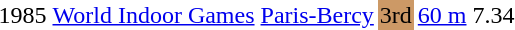<table>
<tr>
<td>1985</td>
<td><a href='#'>World Indoor Games</a></td>
<td><a href='#'>Paris-Bercy</a></td>
<td bgcolor="cc9966">3rd</td>
<td><a href='#'>60 m</a></td>
<td>7.34</td>
</tr>
</table>
